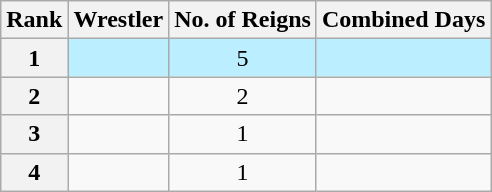<table class="wikitable sortable" style="text-align: center">
<tr>
<th data-sort-type="number">Rank</th>
<th>Wrestler</th>
<th data-sort-type="number">No. of Reigns</th>
<th data-sort-type="number">Combined Days</th>
</tr>
<tr style="background-color:#bbeeff">
<th>1</th>
<td></td>
<td>5</td>
<td></td>
</tr>
<tr>
<th>2</th>
<td></td>
<td>2</td>
<td></td>
</tr>
<tr>
<th>3</th>
<td></td>
<td>1</td>
<td></td>
</tr>
<tr>
<th>4</th>
<td></td>
<td>1</td>
<td></td>
</tr>
</table>
